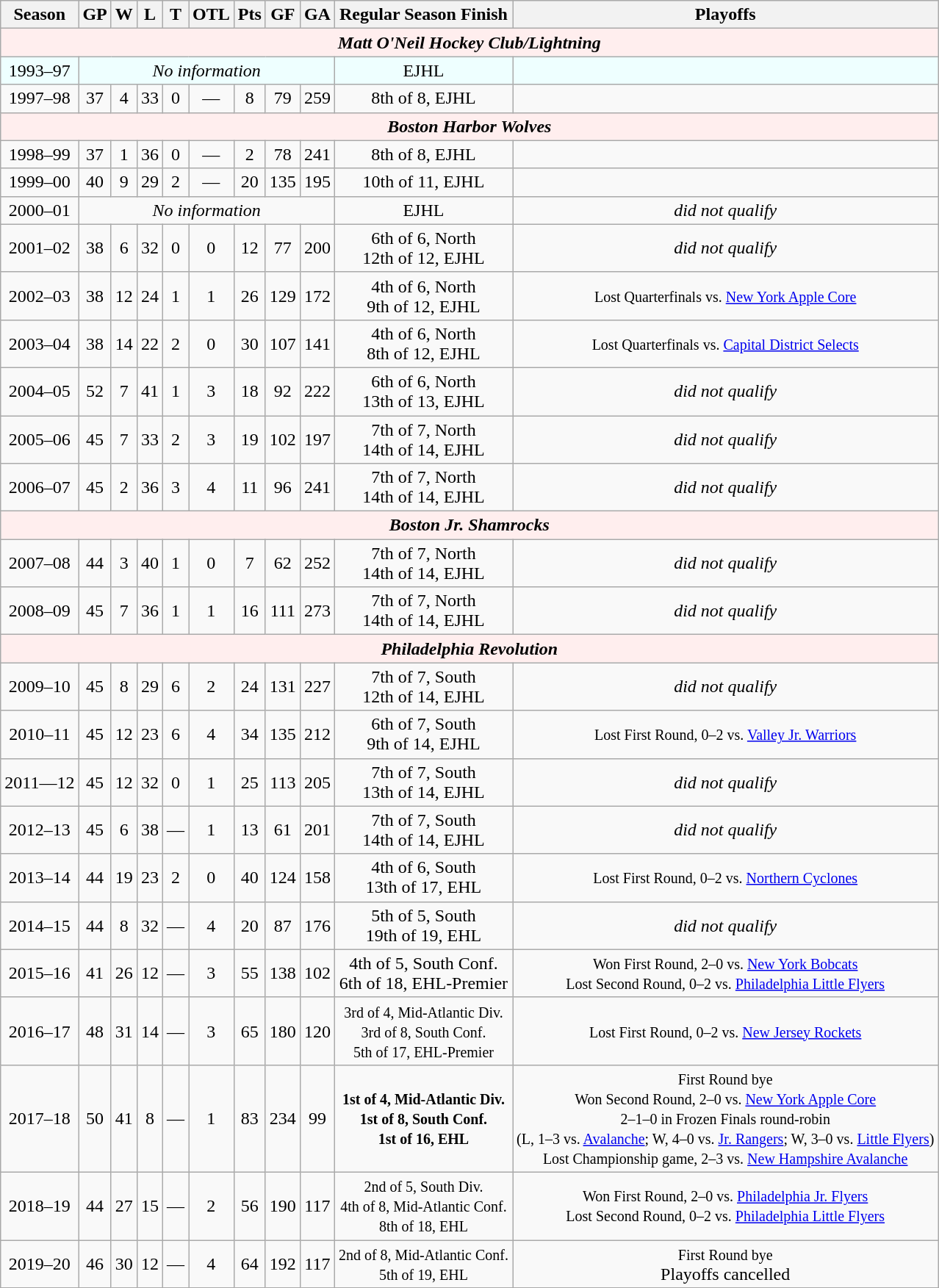<table class="wikitable" style="text-align:center">
<tr>
<th>Season</th>
<th>GP</th>
<th>W</th>
<th>L</th>
<th>T</th>
<th>OTL</th>
<th>Pts</th>
<th>GF</th>
<th>GA</th>
<th>Regular Season Finish</th>
<th>Playoffs</th>
</tr>
<tr align="center"  bgcolor="#ffeeee">
<td colspan="11"><strong><em>Matt O'Neil Hockey Club/Lightning</em></strong></td>
</tr>
<tr align="center" bgcolor="#EEFFFF">
<td>1993–97</td>
<td colspan=8><em>No information</em></td>
<td>EJHL</td>
<td></td>
</tr>
<tr>
<td>1997–98</td>
<td>37</td>
<td>4</td>
<td>33</td>
<td>0</td>
<td>—</td>
<td>8</td>
<td>79</td>
<td>259</td>
<td>8th of 8, EJHL</td>
<td></td>
</tr>
<tr align="center"  bgcolor="#ffeeee">
<td colspan="11"><strong><em>Boston Harbor Wolves</em></strong></td>
</tr>
<tr>
<td>1998–99</td>
<td>37</td>
<td>1</td>
<td>36</td>
<td>0</td>
<td>—</td>
<td>2</td>
<td>78</td>
<td>241</td>
<td>8th of 8, EJHL</td>
<td></td>
</tr>
<tr>
<td>1999–00</td>
<td>40</td>
<td>9</td>
<td>29</td>
<td>2</td>
<td>—</td>
<td>20</td>
<td>135</td>
<td>195</td>
<td>10th of 11, EJHL</td>
<td></td>
</tr>
<tr>
<td>2000–01</td>
<td colspan=8><em>No information</em></td>
<td>EJHL</td>
<td><em>did not qualify</em></td>
</tr>
<tr>
<td>2001–02</td>
<td>38</td>
<td>6</td>
<td>32</td>
<td>0</td>
<td>0</td>
<td>12</td>
<td>77</td>
<td>200</td>
<td>6th of 6, North<br>12th of 12, EJHL</td>
<td><em>did not qualify</em></td>
</tr>
<tr>
<td>2002–03</td>
<td>38</td>
<td>12</td>
<td>24</td>
<td>1</td>
<td>1</td>
<td>26</td>
<td>129</td>
<td>172</td>
<td>4th of 6, North<br>9th of 12, EJHL</td>
<td><small>Lost Quarterfinals vs. <a href='#'>New York Apple Core</a></small></td>
</tr>
<tr>
<td>2003–04</td>
<td>38</td>
<td>14</td>
<td>22</td>
<td>2</td>
<td>0</td>
<td>30</td>
<td>107</td>
<td>141</td>
<td>4th of 6, North<br>8th of 12, EJHL</td>
<td><small>Lost Quarterfinals vs. <a href='#'>Capital District Selects</a></small></td>
</tr>
<tr>
<td>2004–05</td>
<td>52</td>
<td>7</td>
<td>41</td>
<td>1</td>
<td>3</td>
<td>18</td>
<td>92</td>
<td>222</td>
<td>6th of 6, North<br>13th of 13, EJHL</td>
<td><em>did not qualify</em></td>
</tr>
<tr>
<td>2005–06</td>
<td>45</td>
<td>7</td>
<td>33</td>
<td>2</td>
<td>3</td>
<td>19</td>
<td>102</td>
<td>197</td>
<td>7th of 7, North<br>14th of 14, EJHL</td>
<td><em>did not qualify</em></td>
</tr>
<tr>
<td>2006–07</td>
<td>45</td>
<td>2</td>
<td>36</td>
<td>3</td>
<td>4</td>
<td>11</td>
<td>96</td>
<td>241</td>
<td>7th of 7, North<br>14th of 14, EJHL</td>
<td><em>did not qualify</em></td>
</tr>
<tr align="center"  bgcolor="#ffeeee">
<td colspan="11"><strong><em>Boston Jr. Shamrocks</em></strong></td>
</tr>
<tr>
<td>2007–08</td>
<td>44</td>
<td>3</td>
<td>40</td>
<td>1</td>
<td>0</td>
<td>7</td>
<td>62</td>
<td>252</td>
<td>7th of 7, North<br>14th of 14, EJHL</td>
<td><em>did not qualify</em></td>
</tr>
<tr>
<td>2008–09</td>
<td>45</td>
<td>7</td>
<td>36</td>
<td>1</td>
<td>1</td>
<td>16</td>
<td>111</td>
<td>273</td>
<td>7th of 7, North<br>14th of 14, EJHL</td>
<td><em>did not qualify</em></td>
</tr>
<tr align="center"  bgcolor="#ffeeee">
<td colspan="11"><strong><em>Philadelphia Revolution</em></strong></td>
</tr>
<tr>
<td>2009–10</td>
<td>45</td>
<td>8</td>
<td>29</td>
<td>6</td>
<td>2</td>
<td>24</td>
<td>131</td>
<td>227</td>
<td>7th of 7, South<br>12th of 14, EJHL</td>
<td><em>did not qualify</em></td>
</tr>
<tr>
<td>2010–11</td>
<td>45</td>
<td>12</td>
<td>23</td>
<td>6</td>
<td>4</td>
<td>34</td>
<td>135</td>
<td>212</td>
<td>6th of 7, South<br>9th of 14, EJHL</td>
<td><small>Lost First Round, 0–2 vs. <a href='#'>Valley Jr. Warriors</a></small></td>
</tr>
<tr>
<td>2011—12</td>
<td>45</td>
<td>12</td>
<td>32</td>
<td>0</td>
<td>1</td>
<td>25</td>
<td>113</td>
<td>205</td>
<td>7th of 7, South<br>13th of 14, EJHL</td>
<td><em>did not qualify</em></td>
</tr>
<tr>
<td>2012–13</td>
<td>45</td>
<td>6</td>
<td>38</td>
<td>—</td>
<td>1</td>
<td>13</td>
<td>61</td>
<td>201</td>
<td>7th of 7, South<br>14th of 14, EJHL</td>
<td><em>did not qualify</em></td>
</tr>
<tr>
<td>2013–14</td>
<td>44</td>
<td>19</td>
<td>23</td>
<td>2</td>
<td>0</td>
<td>40</td>
<td>124</td>
<td>158</td>
<td>4th of 6, South<br>13th of 17, EHL</td>
<td><small>Lost First Round, 0–2 vs. <a href='#'>Northern Cyclones</a></small></td>
</tr>
<tr>
<td>2014–15</td>
<td>44</td>
<td>8</td>
<td>32</td>
<td>—</td>
<td>4</td>
<td>20</td>
<td>87</td>
<td>176</td>
<td>5th of 5, South<br>19th of 19, EHL</td>
<td><em>did not qualify</em></td>
</tr>
<tr>
<td>2015–16</td>
<td>41</td>
<td>26</td>
<td>12</td>
<td>—</td>
<td>3</td>
<td>55</td>
<td>138</td>
<td>102</td>
<td>4th of 5, South Conf.<br>6th of 18, EHL-Premier</td>
<td><small>Won First Round, 2–0 vs. <a href='#'>New York Bobcats</a><br>Lost Second Round, 0–2 vs. <a href='#'>Philadelphia Little Flyers</a></small></td>
</tr>
<tr>
<td>2016–17</td>
<td>48</td>
<td>31</td>
<td>14</td>
<td>—</td>
<td>3</td>
<td>65</td>
<td>180</td>
<td>120</td>
<td><small>3rd of 4, Mid-Atlantic Div.<br>3rd of 8, South Conf.<br>5th of 17, EHL-Premier</small></td>
<td><small>Lost First Round, 0–2 vs. <a href='#'>New Jersey Rockets</a></small></td>
</tr>
<tr>
<td>2017–18</td>
<td>50</td>
<td>41</td>
<td>8</td>
<td>—</td>
<td>1</td>
<td>83</td>
<td>234</td>
<td>99</td>
<td><small><strong>1st of 4, Mid-Atlantic Div.</strong><br><strong>1st of 8, South Conf.</strong><br><strong>1st of 16, EHL</strong></small></td>
<td><small>First Round bye<br>Won Second Round, 2–0 vs. <a href='#'>New York Apple Core</a><br>2–1–0 in Frozen Finals round-robin<br>(L, 1–3 vs. <a href='#'>Avalanche</a>; W, 4–0 vs. <a href='#'>Jr. Rangers</a>; W, 3–0 vs. <a href='#'>Little Flyers</a>)<br>Lost Championship game, 2–3 vs. <a href='#'>New Hampshire Avalanche</a></small></td>
</tr>
<tr>
<td>2018–19</td>
<td>44</td>
<td>27</td>
<td>15</td>
<td>—</td>
<td>2</td>
<td>56</td>
<td>190</td>
<td>117</td>
<td><small>2nd of 5, South Div.<br>4th of 8, Mid-Atlantic Conf.<br>8th of 18, EHL</small></td>
<td><small>Won First Round, 2–0 vs. <a href='#'>Philadelphia Jr. Flyers</a><br>Lost Second Round, 0–2 vs. <a href='#'>Philadelphia Little Flyers</a></small></td>
</tr>
<tr>
<td>2019–20</td>
<td>46</td>
<td>30</td>
<td>12</td>
<td>—</td>
<td>4</td>
<td>64</td>
<td>192</td>
<td>117</td>
<td><small>2nd of 8, Mid-Atlantic Conf.<br>5th of 19, EHL</small></td>
<td><small>First Round bye</small><br>Playoffs cancelled</td>
</tr>
</table>
